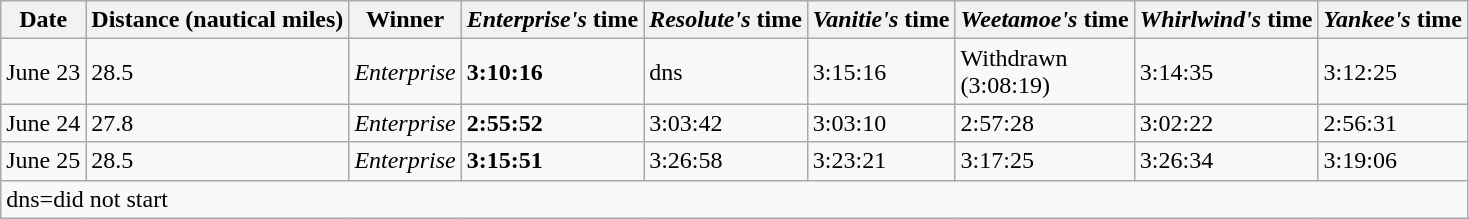<table class="wikitable">
<tr>
<th>Date</th>
<th>Distance (nautical miles)</th>
<th>Winner</th>
<th><em>Enterprise's</em> time</th>
<th><em>Resolute's</em> time</th>
<th><em>Vanitie's</em> time</th>
<th><em>Weetamoe's</em> time</th>
<th><em>Whirlwind's</em> time</th>
<th><em>Yankee's</em> time</th>
</tr>
<tr>
<td>June 23</td>
<td>28.5</td>
<td><em>Enterprise</em></td>
<td><strong>3:10:16</strong></td>
<td>dns</td>
<td>3:15:16</td>
<td>Withdrawn<br>(3:08:19)</td>
<td>3:14:35</td>
<td>3:12:25</td>
</tr>
<tr>
<td>June 24</td>
<td>27.8</td>
<td><em>Enterprise</em></td>
<td><strong>2:55:52</strong></td>
<td>3:03:42</td>
<td>3:03:10</td>
<td>2:57:28</td>
<td>3:02:22</td>
<td>2:56:31</td>
</tr>
<tr>
<td>June 25</td>
<td>28.5</td>
<td><em>Enterprise</em></td>
<td><strong>3:15:51</strong></td>
<td>3:26:58</td>
<td>3:23:21</td>
<td>3:17:25</td>
<td>3:26:34</td>
<td>3:19:06</td>
</tr>
<tr>
<td colspan="9">dns=did not start</td>
</tr>
</table>
